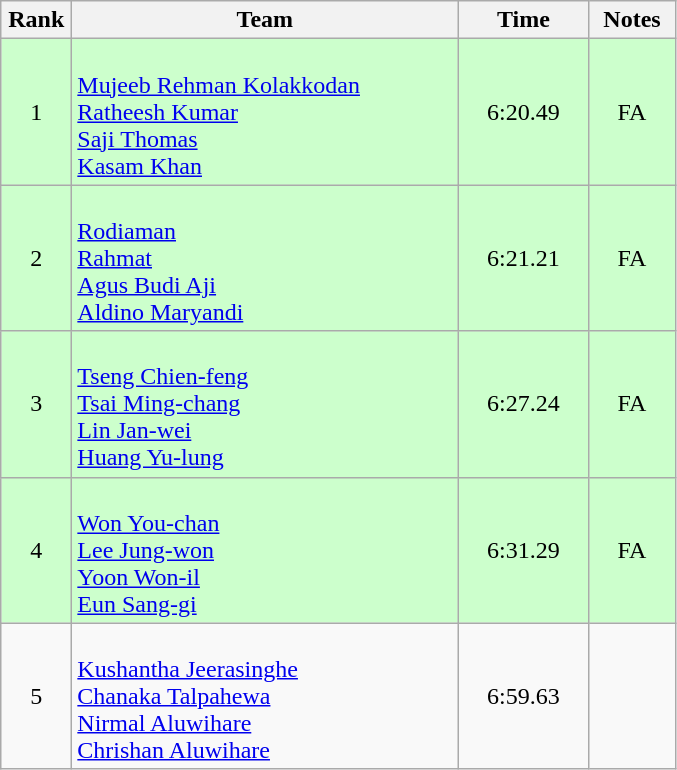<table class=wikitable style="text-align:center">
<tr>
<th width=40>Rank</th>
<th width=250>Team</th>
<th width=80>Time</th>
<th width=50>Notes</th>
</tr>
<tr bgcolor="ccffcc">
<td>1</td>
<td align=left><br><a href='#'>Mujeeb Rehman Kolakkodan</a><br><a href='#'>Ratheesh Kumar</a><br><a href='#'>Saji Thomas</a><br><a href='#'>Kasam Khan</a></td>
<td>6:20.49</td>
<td>FA</td>
</tr>
<tr bgcolor="ccffcc">
<td>2</td>
<td align=left><br><a href='#'>Rodiaman</a><br><a href='#'>Rahmat</a><br><a href='#'>Agus Budi Aji</a><br><a href='#'>Aldino Maryandi</a></td>
<td>6:21.21</td>
<td>FA</td>
</tr>
<tr bgcolor="ccffcc">
<td>3</td>
<td align=left><br><a href='#'>Tseng Chien-feng</a><br><a href='#'>Tsai Ming-chang</a><br><a href='#'>Lin Jan-wei</a><br><a href='#'>Huang Yu-lung</a></td>
<td>6:27.24</td>
<td>FA</td>
</tr>
<tr bgcolor="ccffcc">
<td>4</td>
<td align=left><br><a href='#'>Won You-chan</a><br><a href='#'>Lee Jung-won</a><br><a href='#'>Yoon Won-il</a><br><a href='#'>Eun Sang-gi</a></td>
<td>6:31.29</td>
<td>FA</td>
</tr>
<tr>
<td>5</td>
<td align=left><br><a href='#'>Kushantha Jeerasinghe</a><br><a href='#'>Chanaka Talpahewa</a><br><a href='#'>Nirmal Aluwihare</a><br><a href='#'>Chrishan Aluwihare</a></td>
<td>6:59.63</td>
<td></td>
</tr>
</table>
